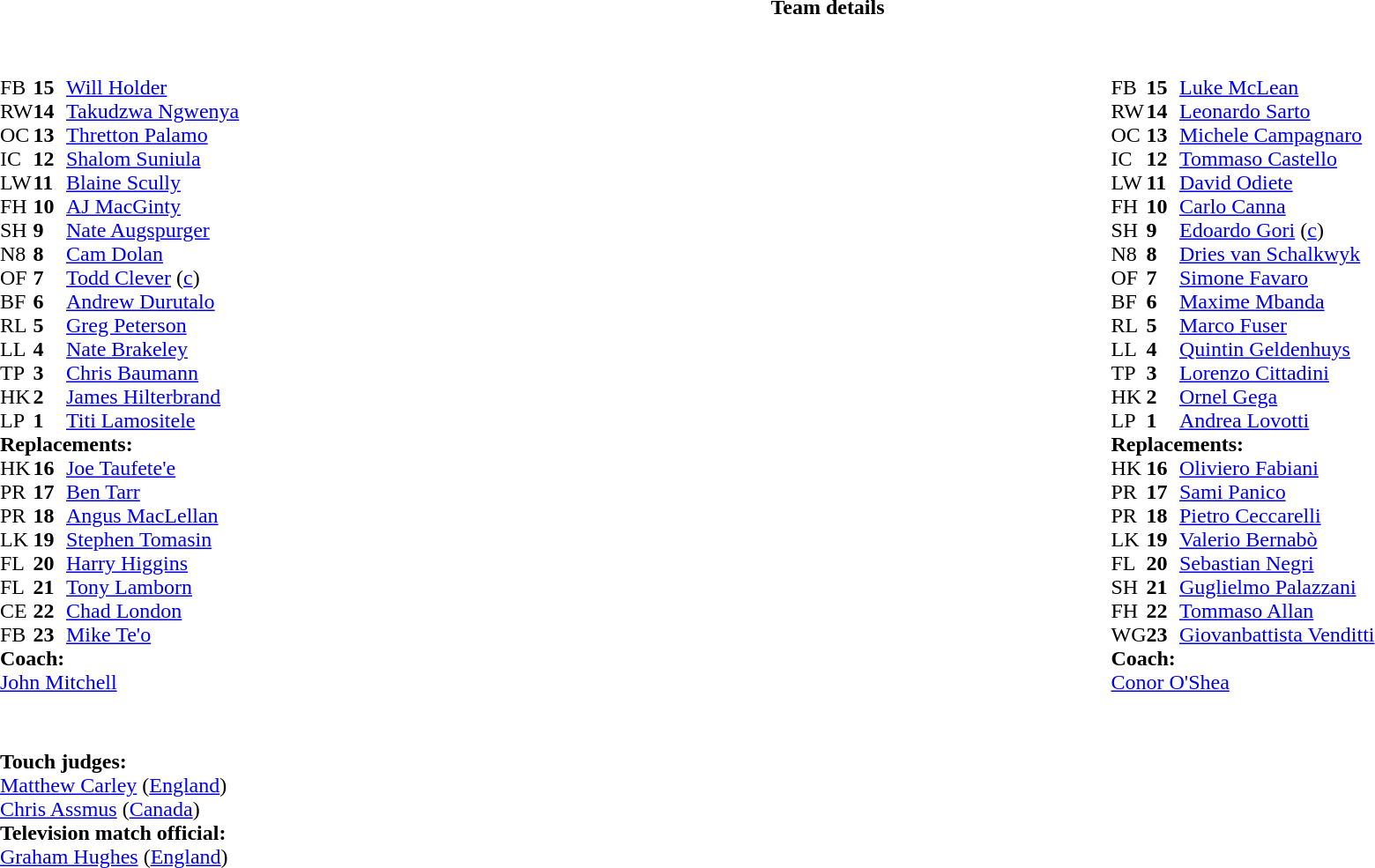<table border="0" width="100%" class="collapsible collapsed">
<tr>
<th>Team details</th>
</tr>
<tr>
<td><br><table style="width:100%;">
<tr>
<td style="vertical-align:top; width:50%"><br><table cellspacing="0" cellpadding="0">
<tr>
<th width="25"></th>
<th width="25"></th>
</tr>
<tr>
<td>FB</td>
<td><strong>15</strong></td>
<td><a href='#'>Will Holder</a></td>
</tr>
<tr>
<td>RW</td>
<td><strong>14</strong></td>
<td><a href='#'>Takudzwa Ngwenya</a></td>
<td></td>
<td></td>
</tr>
<tr>
<td>OC</td>
<td><strong>13</strong></td>
<td><a href='#'>Thretton Palamo</a></td>
</tr>
<tr>
<td>IC</td>
<td><strong>12</strong></td>
<td><a href='#'>Shalom Suniula</a></td>
</tr>
<tr>
<td>LW</td>
<td><strong>11</strong></td>
<td><a href='#'>Blaine Scully</a></td>
</tr>
<tr>
<td>FH</td>
<td><strong>10</strong></td>
<td><a href='#'>AJ MacGinty</a></td>
</tr>
<tr>
<td>SH</td>
<td><strong>9</strong></td>
<td><a href='#'>Nate Augspurger</a></td>
</tr>
<tr>
<td>N8</td>
<td><strong>8</strong></td>
<td><a href='#'>Cam Dolan</a></td>
<td></td>
</tr>
<tr>
<td>OF</td>
<td><strong>7</strong></td>
<td><a href='#'>Todd Clever</a> (<a href='#'>c</a>)</td>
</tr>
<tr>
<td>BF</td>
<td><strong>6</strong></td>
<td><a href='#'>Andrew Durutalo</a></td>
</tr>
<tr>
<td>RL</td>
<td><strong>5</strong></td>
<td><a href='#'>Greg Peterson</a></td>
<td></td>
<td></td>
</tr>
<tr>
<td>LL</td>
<td><strong>4</strong></td>
<td><a href='#'>Nate Brakeley</a></td>
</tr>
<tr>
<td>TP</td>
<td><strong>3</strong></td>
<td><a href='#'>Chris Baumann</a></td>
<td></td>
<td></td>
</tr>
<tr>
<td>HK</td>
<td><strong>2</strong></td>
<td><a href='#'>James Hilterbrand</a></td>
<td></td>
<td></td>
</tr>
<tr>
<td>LP</td>
<td><strong>1</strong></td>
<td><a href='#'>Titi Lamositele</a></td>
<td></td>
<td></td>
</tr>
<tr>
<td colspan=3><strong>Replacements:</strong></td>
</tr>
<tr>
<td>HK</td>
<td><strong>16</strong></td>
<td><a href='#'>Joe Taufete'e</a></td>
<td></td>
<td></td>
</tr>
<tr>
<td>PR</td>
<td><strong>17</strong></td>
<td><a href='#'>Ben Tarr</a></td>
<td></td>
<td></td>
</tr>
<tr>
<td>PR</td>
<td><strong>18</strong></td>
<td><a href='#'>Angus MacLellan</a></td>
<td></td>
<td></td>
</tr>
<tr>
<td>LK</td>
<td><strong>19</strong></td>
<td><a href='#'>Stephen Tomasin</a></td>
</tr>
<tr>
<td>FL</td>
<td><strong>20</strong></td>
<td><a href='#'>Harry Higgins</a></td>
</tr>
<tr>
<td>FL</td>
<td><strong>21</strong></td>
<td><a href='#'>Tony Lamborn</a></td>
<td></td>
<td></td>
</tr>
<tr>
<td>CE</td>
<td><strong>22</strong></td>
<td><a href='#'>Chad London</a></td>
</tr>
<tr>
<td>FB</td>
<td><strong>23</strong></td>
<td><a href='#'>Mike Te'o</a></td>
<td></td>
<td></td>
</tr>
<tr>
<td colspan=3><strong>Coach:</strong></td>
</tr>
<tr>
<td colspan="4"> <a href='#'>John Mitchell</a></td>
</tr>
</table>
</td>
<td style="vertical-align:top; width:50%"><br><table cellspacing="0" cellpadding="0" style="margin:auto">
<tr>
<th width="25"></th>
<th width="25"></th>
</tr>
<tr>
<td>FB</td>
<td><strong>15</strong></td>
<td><a href='#'>Luke McLean</a></td>
</tr>
<tr>
<td>RW</td>
<td><strong>14</strong></td>
<td><a href='#'>Leonardo Sarto</a></td>
<td></td>
<td></td>
</tr>
<tr>
<td>OC</td>
<td><strong>13</strong></td>
<td><a href='#'>Michele Campagnaro</a></td>
</tr>
<tr>
<td>IC</td>
<td><strong>12</strong></td>
<td><a href='#'>Tommaso Castello</a></td>
</tr>
<tr>
<td>LW</td>
<td><strong>11</strong></td>
<td><a href='#'>David Odiete</a></td>
</tr>
<tr>
<td>FH</td>
<td><strong>10</strong></td>
<td><a href='#'>Carlo Canna</a></td>
<td></td>
</tr>
<tr>
<td>SH</td>
<td><strong>9</strong></td>
<td><a href='#'>Edoardo Gori</a> (<a href='#'>c</a>)</td>
<td></td>
<td></td>
</tr>
<tr>
<td>N8</td>
<td><strong>8</strong></td>
<td><a href='#'>Dries van Schalkwyk</a></td>
</tr>
<tr>
<td>OF</td>
<td><strong>7</strong></td>
<td><a href='#'>Simone Favaro</a></td>
</tr>
<tr>
<td>BF</td>
<td><strong>6</strong></td>
<td><a href='#'>Maxime Mbanda</a></td>
<td></td>
<td></td>
</tr>
<tr>
<td>RL</td>
<td><strong>5</strong></td>
<td><a href='#'>Marco Fuser</a></td>
</tr>
<tr>
<td>LL</td>
<td><strong>4</strong></td>
<td><a href='#'>Quintin Geldenhuys</a></td>
<td></td>
<td></td>
</tr>
<tr>
<td>TP</td>
<td><strong>3</strong></td>
<td><a href='#'>Lorenzo Cittadini</a></td>
<td></td>
<td></td>
</tr>
<tr>
<td>HK</td>
<td><strong>2</strong></td>
<td><a href='#'>Ornel Gega</a></td>
<td></td>
<td></td>
</tr>
<tr>
<td>LP</td>
<td><strong>1</strong></td>
<td><a href='#'>Andrea Lovotti</a></td>
<td></td>
<td></td>
</tr>
<tr>
<td colspan=3><strong>Replacements:</strong></td>
</tr>
<tr>
<td>HK</td>
<td><strong>16</strong></td>
<td><a href='#'>Oliviero Fabiani</a></td>
<td></td>
<td></td>
</tr>
<tr>
<td>PR</td>
<td><strong>17</strong></td>
<td><a href='#'>Sami Panico</a></td>
<td></td>
<td></td>
</tr>
<tr>
<td>PR</td>
<td><strong>18</strong></td>
<td><a href='#'>Pietro Ceccarelli</a></td>
<td></td>
<td></td>
</tr>
<tr>
<td>LK</td>
<td><strong>19</strong></td>
<td><a href='#'>Valerio Bernabò</a></td>
<td></td>
<td></td>
</tr>
<tr>
<td>FL</td>
<td><strong>20</strong></td>
<td><a href='#'>Sebastian Negri</a></td>
<td></td>
<td></td>
</tr>
<tr>
<td>SH</td>
<td><strong>21</strong></td>
<td><a href='#'>Guglielmo Palazzani</a></td>
<td></td>
<td></td>
</tr>
<tr>
<td>FH</td>
<td><strong>22</strong></td>
<td><a href='#'>Tommaso Allan</a></td>
</tr>
<tr>
<td>WG</td>
<td><strong>23</strong></td>
<td><a href='#'>Giovanbattista Venditti</a></td>
<td></td>
<td></td>
</tr>
<tr>
<td colspan=3><strong>Coach:</strong></td>
</tr>
<tr>
<td colspan="4"> <a href='#'>Conor O'Shea</a></td>
</tr>
</table>
</td>
</tr>
</table>
<table style="width:100%">
<tr>
<td><br><br><strong>Touch judges:</strong>
<br><a href='#'>Matthew Carley</a> (<a href='#'>England</a>)
<br><a href='#'>Chris Assmus</a> (<a href='#'>Canada</a>)
<br><strong>Television match official:</strong>
<br><a href='#'>Graham Hughes</a> (<a href='#'>England</a>)</td>
</tr>
</table>
</td>
</tr>
</table>
